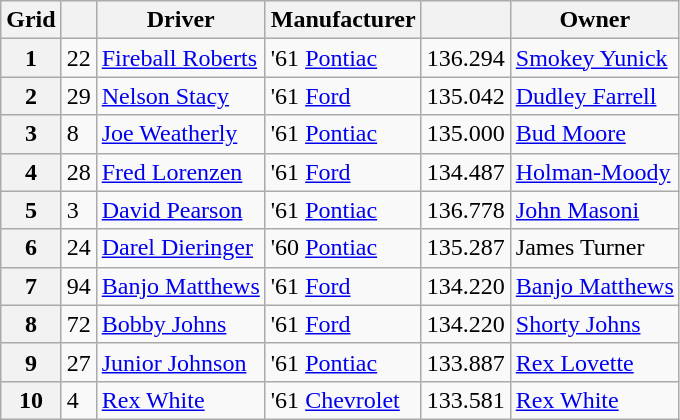<table class="wikitable">
<tr>
<th>Grid</th>
<th></th>
<th>Driver</th>
<th>Manufacturer</th>
<th></th>
<th>Owner</th>
</tr>
<tr>
<th>1</th>
<td>22</td>
<td><a href='#'>Fireball Roberts</a></td>
<td>'61 <a href='#'>Pontiac</a></td>
<td>136.294</td>
<td><a href='#'>Smokey Yunick</a></td>
</tr>
<tr>
<th>2</th>
<td>29</td>
<td><a href='#'>Nelson Stacy</a></td>
<td>'61 <a href='#'>Ford</a></td>
<td>135.042</td>
<td><a href='#'>Dudley Farrell</a></td>
</tr>
<tr>
<th>3</th>
<td>8</td>
<td><a href='#'>Joe Weatherly</a></td>
<td>'61 <a href='#'>Pontiac</a></td>
<td>135.000</td>
<td><a href='#'>Bud Moore</a></td>
</tr>
<tr>
<th>4</th>
<td>28</td>
<td><a href='#'>Fred Lorenzen</a></td>
<td>'61 <a href='#'>Ford</a></td>
<td>134.487</td>
<td><a href='#'>Holman-Moody</a></td>
</tr>
<tr>
<th>5</th>
<td>3</td>
<td><a href='#'>David Pearson</a></td>
<td>'61 <a href='#'>Pontiac</a></td>
<td>136.778</td>
<td><a href='#'>John Masoni</a></td>
</tr>
<tr>
<th>6</th>
<td>24</td>
<td><a href='#'>Darel Dieringer</a></td>
<td>'60 <a href='#'>Pontiac</a></td>
<td>135.287</td>
<td>James Turner</td>
</tr>
<tr>
<th>7</th>
<td>94</td>
<td><a href='#'>Banjo Matthews </a></td>
<td>'61 <a href='#'>Ford</a></td>
<td>134.220</td>
<td><a href='#'>Banjo Matthews</a></td>
</tr>
<tr>
<th>8</th>
<td>72</td>
<td><a href='#'>Bobby Johns</a></td>
<td>'61 <a href='#'>Ford</a></td>
<td>134.220</td>
<td><a href='#'>Shorty Johns</a></td>
</tr>
<tr>
<th>9</th>
<td>27</td>
<td><a href='#'>Junior Johnson</a></td>
<td>'61 <a href='#'>Pontiac</a></td>
<td>133.887</td>
<td><a href='#'>Rex Lovette</a></td>
</tr>
<tr>
<th>10</th>
<td>4</td>
<td><a href='#'>Rex White</a></td>
<td>'61 <a href='#'>Chevrolet</a></td>
<td>133.581</td>
<td><a href='#'>Rex White</a></td>
</tr>
</table>
